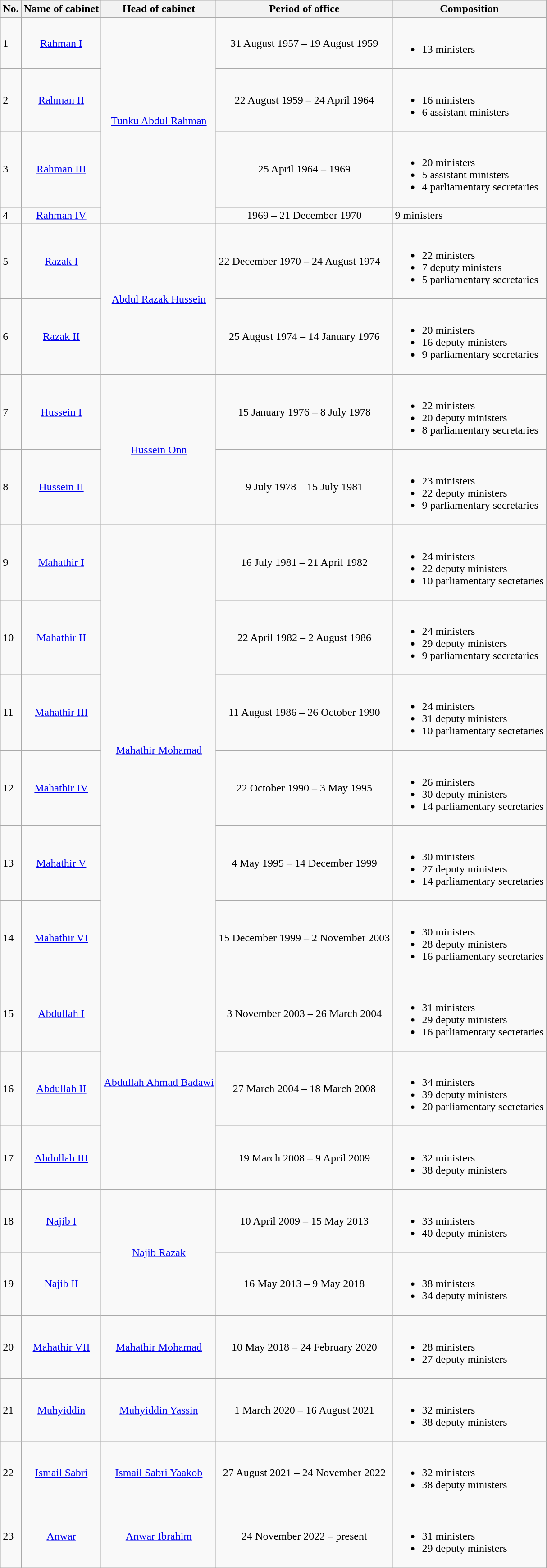<table class="wikitable">
<tr>
<th>No.</th>
<th>Name of cabinet</th>
<th>Head of cabinet</th>
<th>Period of office</th>
<th>Composition</th>
</tr>
<tr>
<td>1</td>
<td align=center><a href='#'>Rahman I</a></td>
<td rowspan="4" align=center><a href='#'>Tunku Abdul Rahman</a></td>
<td align=center>31 August 1957 – 19 August 1959</td>
<td><br><ul><li>13 ministers</li></ul></td>
</tr>
<tr>
<td>2</td>
<td align=center><a href='#'>Rahman II</a></td>
<td align=center>22 August 1959 – 24 April 1964</td>
<td><br><ul><li>16 ministers</li><li>6 assistant ministers</li></ul></td>
</tr>
<tr>
<td>3</td>
<td align=center><a href='#'>Rahman III</a></td>
<td align=center>25 April 1964 – 1969</td>
<td><br><ul><li>20 ministers</li><li>5 assistant ministers</li><li>4 parliamentary secretaries</li></ul></td>
</tr>
<tr>
<td>4</td>
<td align=center><a href='#'>Rahman IV</a></td>
<td align=center>1969 – 21 December 1970</td>
<td>9 ministers</td>
</tr>
<tr>
<td>5</td>
<td align=center><a href='#'>Razak I</a></td>
<td rowspan="2" align=center><a href='#'>Abdul Razak Hussein</a></td>
<td>22 December 1970 – 24 August 1974</td>
<td><br><ul><li>22 ministers</li><li>7 deputy ministers</li><li>5 parliamentary secretaries</li></ul></td>
</tr>
<tr>
<td>6</td>
<td align=center><a href='#'>Razak II</a></td>
<td align=center>25 August 1974 – 14 January 1976</td>
<td><br><ul><li>20 ministers</li><li>16 deputy ministers</li><li>9 parliamentary secretaries</li></ul></td>
</tr>
<tr>
<td>7</td>
<td align=center><a href='#'>Hussein I</a></td>
<td rowspan="2" align=center><a href='#'>Hussein Onn</a></td>
<td align=center>15 January 1976 – 8 July 1978</td>
<td><br><ul><li>22 ministers</li><li>20 deputy ministers</li><li>8 parliamentary secretaries</li></ul></td>
</tr>
<tr>
<td>8</td>
<td align=center><a href='#'>Hussein II</a></td>
<td align=center>9 July 1978 – 15 July 1981</td>
<td><br><ul><li>23 ministers</li><li>22 deputy ministers</li><li>9 parliamentary secretaries</li></ul></td>
</tr>
<tr>
<td>9</td>
<td align=center><a href='#'>Mahathir I</a></td>
<td rowspan="6" align=center><a href='#'>Mahathir Mohamad</a></td>
<td align=center>16 July 1981 – 21 April 1982</td>
<td><br><ul><li>24 ministers</li><li>22 deputy ministers</li><li>10 parliamentary secretaries</li></ul></td>
</tr>
<tr>
<td>10</td>
<td align=center><a href='#'>Mahathir II</a></td>
<td align=center>22 April 1982 – 2 August 1986</td>
<td><br><ul><li>24 ministers</li><li>29 deputy ministers</li><li>9 parliamentary secretaries</li></ul></td>
</tr>
<tr>
<td>11</td>
<td align=center><a href='#'>Mahathir III</a></td>
<td align=center>11 August 1986 – 26 October 1990</td>
<td><br><ul><li>24 ministers</li><li>31 deputy ministers</li><li>10 parliamentary secretaries</li></ul></td>
</tr>
<tr>
<td>12</td>
<td align=center><a href='#'>Mahathir IV</a></td>
<td align=center>22 October 1990 – 3 May 1995</td>
<td><br><ul><li>26 ministers</li><li>30 deputy ministers</li><li>14 parliamentary secretaries</li></ul></td>
</tr>
<tr>
<td>13</td>
<td align=center><a href='#'>Mahathir V</a></td>
<td align=center>4 May 1995 – 14 December 1999</td>
<td><br><ul><li>30 ministers</li><li>27 deputy ministers</li><li>14 parliamentary secretaries</li></ul></td>
</tr>
<tr>
<td>14</td>
<td align=center><a href='#'>Mahathir VI</a></td>
<td align=center>15 December 1999 – 2 November 2003</td>
<td><br><ul><li>30 ministers</li><li>28 deputy ministers</li><li>16 parliamentary secretaries</li></ul></td>
</tr>
<tr>
<td>15</td>
<td align=center><a href='#'>Abdullah I</a></td>
<td rowspan="3" align=center><a href='#'>Abdullah Ahmad Badawi</a></td>
<td align=center>3 November 2003 – 26 March 2004</td>
<td><br><ul><li>31 ministers</li><li>29 deputy ministers</li><li>16 parliamentary secretaries</li></ul></td>
</tr>
<tr>
<td>16</td>
<td align=center><a href='#'>Abdullah II</a></td>
<td align=center>27 March 2004 – 18 March 2008</td>
<td><br><ul><li>34 ministers</li><li>39 deputy ministers</li><li>20 parliamentary secretaries</li></ul></td>
</tr>
<tr>
<td>17</td>
<td align=center><a href='#'>Abdullah III</a></td>
<td align=center>19 March 2008 – 9 April 2009</td>
<td><br><ul><li>32 ministers</li><li>38 deputy ministers</li></ul></td>
</tr>
<tr>
<td>18</td>
<td align=center><a href='#'>Najib I</a></td>
<td rowspan="2" align=center><a href='#'>Najib Razak</a></td>
<td align=center>10 April 2009 – 15 May 2013</td>
<td><br><ul><li>33 ministers</li><li>40 deputy ministers</li></ul></td>
</tr>
<tr>
<td>19</td>
<td align=center><a href='#'>Najib II</a></td>
<td align=center>16 May 2013 – 9 May 2018</td>
<td><br><ul><li>38 ministers</li><li>34 deputy ministers</li></ul></td>
</tr>
<tr>
<td>20</td>
<td align=center><a href='#'>Mahathir VII</a></td>
<td align=center><a href='#'>Mahathir Mohamad</a></td>
<td align=center>10 May 2018 – 24 February 2020</td>
<td><br><ul><li>28 ministers</li><li>27 deputy ministers</li></ul></td>
</tr>
<tr>
<td>21</td>
<td align=center><a href='#'>Muhyiddin</a></td>
<td align=center><a href='#'>Muhyiddin Yassin</a></td>
<td align=center>1 March 2020 – 16 August 2021</td>
<td><br><ul><li>32 ministers</li><li>38 deputy ministers</li></ul></td>
</tr>
<tr>
<td>22</td>
<td align=center><a href='#'>Ismail Sabri</a></td>
<td align=center><a href='#'>Ismail Sabri Yaakob</a></td>
<td align="center">27 August 2021 – 24 November 2022</td>
<td><br><ul><li>32 ministers</li><li>38 deputy ministers</li></ul></td>
</tr>
<tr>
<td>23</td>
<td align=center><a href='#'>Anwar</a></td>
<td align=center><a href='#'>Anwar Ibrahim</a></td>
<td align="center">24 November 2022 – present</td>
<td><br><ul><li>31 ministers</li><li>29 deputy ministers</li></ul></td>
</tr>
</table>
